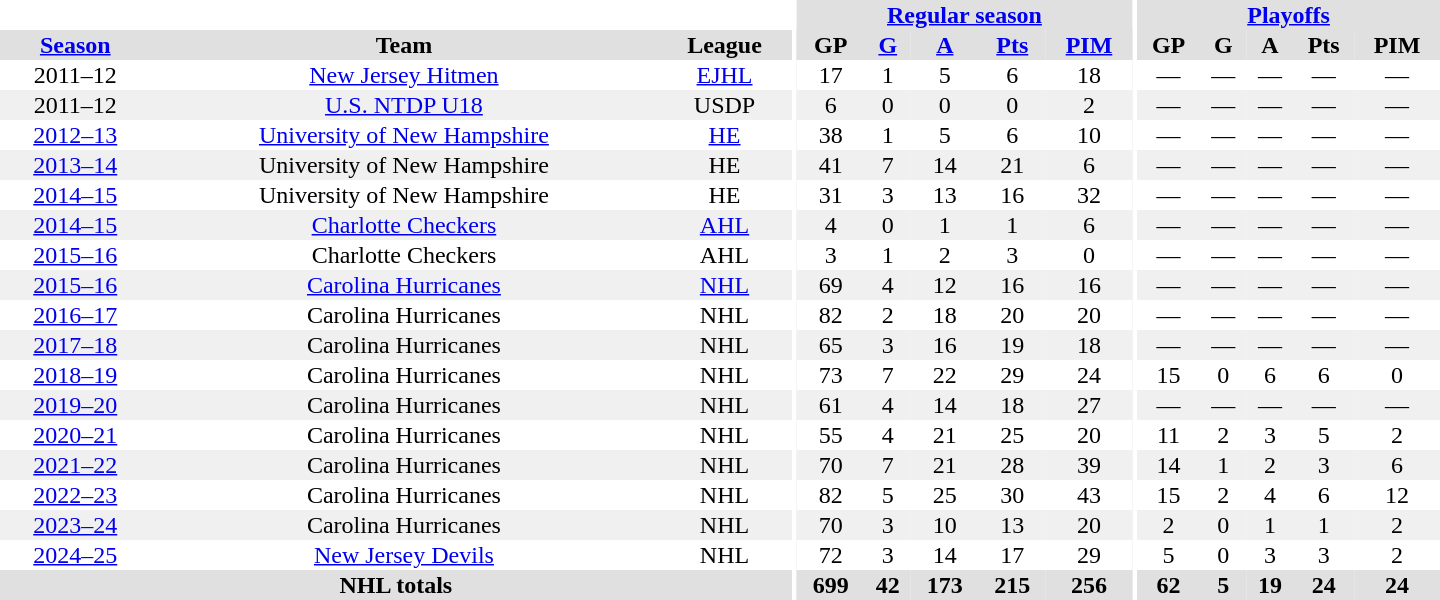<table border="0" cellpadding="1" cellspacing="0" style="text-align:center; width:60em">
<tr bgcolor="#e0e0e0">
<th colspan="3"  bgcolor="#ffffff"></th>
<th rowspan="99" bgcolor="#ffffff"></th>
<th colspan="5"><a href='#'>Regular season</a></th>
<th rowspan="99" bgcolor="#ffffff"></th>
<th colspan="5"><a href='#'>Playoffs</a></th>
</tr>
<tr bgcolor="#e0e0e0">
<th><a href='#'>Season</a></th>
<th>Team</th>
<th>League</th>
<th>GP</th>
<th><a href='#'>G</a></th>
<th><a href='#'>A</a></th>
<th><a href='#'>Pts</a></th>
<th><a href='#'>PIM</a></th>
<th>GP</th>
<th>G</th>
<th>A</th>
<th>Pts</th>
<th>PIM</th>
</tr>
<tr>
<td>2011–12</td>
<td><a href='#'>New Jersey Hitmen</a></td>
<td><a href='#'>EJHL</a></td>
<td>17</td>
<td>1</td>
<td>5</td>
<td>6</td>
<td>18</td>
<td>—</td>
<td>—</td>
<td>—</td>
<td>—</td>
<td>—</td>
</tr>
<tr bgcolor="#f0f0f0">
<td>2011–12</td>
<td><a href='#'>U.S. NTDP U18</a></td>
<td>USDP</td>
<td>6</td>
<td>0</td>
<td>0</td>
<td>0</td>
<td>2</td>
<td>—</td>
<td>—</td>
<td>—</td>
<td>—</td>
<td>—</td>
</tr>
<tr>
<td><a href='#'>2012–13</a></td>
<td><a href='#'>University of New Hampshire</a></td>
<td><a href='#'>HE</a></td>
<td>38</td>
<td>1</td>
<td>5</td>
<td>6</td>
<td>10</td>
<td>—</td>
<td>—</td>
<td>—</td>
<td>—</td>
<td>—</td>
</tr>
<tr bgcolor="#f0f0f0">
<td><a href='#'>2013–14</a></td>
<td>University of New Hampshire</td>
<td>HE</td>
<td>41</td>
<td>7</td>
<td>14</td>
<td>21</td>
<td>6</td>
<td>—</td>
<td>—</td>
<td>—</td>
<td>—</td>
<td>—</td>
</tr>
<tr>
<td><a href='#'>2014–15</a></td>
<td>University of New Hampshire</td>
<td>HE</td>
<td>31</td>
<td>3</td>
<td>13</td>
<td>16</td>
<td>32</td>
<td>—</td>
<td>—</td>
<td>—</td>
<td>—</td>
<td>—</td>
</tr>
<tr bgcolor="#f0f0f0">
<td><a href='#'>2014–15</a></td>
<td><a href='#'>Charlotte Checkers</a></td>
<td><a href='#'>AHL</a></td>
<td>4</td>
<td>0</td>
<td>1</td>
<td>1</td>
<td>6</td>
<td>—</td>
<td>—</td>
<td>—</td>
<td>—</td>
<td>—</td>
</tr>
<tr>
<td><a href='#'>2015–16</a></td>
<td>Charlotte Checkers</td>
<td>AHL</td>
<td>3</td>
<td>1</td>
<td>2</td>
<td>3</td>
<td>0</td>
<td>—</td>
<td>—</td>
<td>—</td>
<td>—</td>
<td>—</td>
</tr>
<tr bgcolor="#f0f0f0">
<td><a href='#'>2015–16</a></td>
<td><a href='#'>Carolina Hurricanes</a></td>
<td><a href='#'>NHL</a></td>
<td>69</td>
<td>4</td>
<td>12</td>
<td>16</td>
<td>16</td>
<td>—</td>
<td>—</td>
<td>—</td>
<td>—</td>
<td>—</td>
</tr>
<tr>
<td><a href='#'>2016–17</a></td>
<td>Carolina Hurricanes</td>
<td>NHL</td>
<td>82</td>
<td>2</td>
<td>18</td>
<td>20</td>
<td>20</td>
<td>—</td>
<td>—</td>
<td>—</td>
<td>—</td>
<td>—</td>
</tr>
<tr bgcolor="#f0f0f0">
<td><a href='#'>2017–18</a></td>
<td>Carolina Hurricanes</td>
<td>NHL</td>
<td>65</td>
<td>3</td>
<td>16</td>
<td>19</td>
<td>18</td>
<td>—</td>
<td>—</td>
<td>—</td>
<td>—</td>
<td>—</td>
</tr>
<tr>
<td><a href='#'>2018–19</a></td>
<td>Carolina Hurricanes</td>
<td>NHL</td>
<td>73</td>
<td>7</td>
<td>22</td>
<td>29</td>
<td>24</td>
<td>15</td>
<td>0</td>
<td>6</td>
<td>6</td>
<td>0</td>
</tr>
<tr bgcolor="#f0f0f0">
<td><a href='#'>2019–20</a></td>
<td>Carolina Hurricanes</td>
<td>NHL</td>
<td>61</td>
<td>4</td>
<td>14</td>
<td>18</td>
<td>27</td>
<td>—</td>
<td>—</td>
<td>—</td>
<td>—</td>
<td>—</td>
</tr>
<tr>
<td><a href='#'>2020–21</a></td>
<td>Carolina Hurricanes</td>
<td>NHL</td>
<td>55</td>
<td>4</td>
<td>21</td>
<td>25</td>
<td>20</td>
<td>11</td>
<td>2</td>
<td>3</td>
<td>5</td>
<td>2</td>
</tr>
<tr bgcolor="#f0f0f0">
<td><a href='#'>2021–22</a></td>
<td>Carolina Hurricanes</td>
<td>NHL</td>
<td>70</td>
<td>7</td>
<td>21</td>
<td>28</td>
<td>39</td>
<td>14</td>
<td>1</td>
<td>2</td>
<td>3</td>
<td>6</td>
</tr>
<tr>
<td><a href='#'>2022–23</a></td>
<td>Carolina Hurricanes</td>
<td>NHL</td>
<td>82</td>
<td>5</td>
<td>25</td>
<td>30</td>
<td>43</td>
<td>15</td>
<td>2</td>
<td>4</td>
<td>6</td>
<td>12</td>
</tr>
<tr bgcolor="#f0f0f0">
<td><a href='#'>2023–24</a></td>
<td>Carolina Hurricanes</td>
<td>NHL</td>
<td>70</td>
<td>3</td>
<td>10</td>
<td>13</td>
<td>20</td>
<td>2</td>
<td>0</td>
<td>1</td>
<td>1</td>
<td>2</td>
</tr>
<tr>
<td><a href='#'>2024–25</a></td>
<td><a href='#'>New Jersey Devils</a></td>
<td>NHL</td>
<td>72</td>
<td>3</td>
<td>14</td>
<td>17</td>
<td>29</td>
<td>5</td>
<td>0</td>
<td>3</td>
<td>3</td>
<td>2</td>
</tr>
<tr bgcolor="#e0e0e0">
<th colspan="3">NHL totals</th>
<th>699</th>
<th>42</th>
<th>173</th>
<th>215</th>
<th>256</th>
<th>62</th>
<th>5</th>
<th>19</th>
<th>24</th>
<th>24</th>
</tr>
</table>
